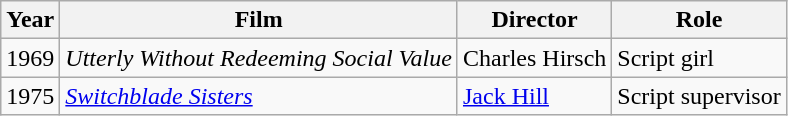<table class="wikitable">
<tr>
<th>Year</th>
<th>Film</th>
<th>Director</th>
<th>Role</th>
</tr>
<tr>
<td>1969</td>
<td><em>Utterly Without Redeeming Social Value</em></td>
<td>Charles Hirsch</td>
<td>Script girl</td>
</tr>
<tr>
<td>1975</td>
<td><em><a href='#'>Switchblade Sisters</a></em></td>
<td><a href='#'>Jack Hill</a></td>
<td>Script supervisor</td>
</tr>
</table>
